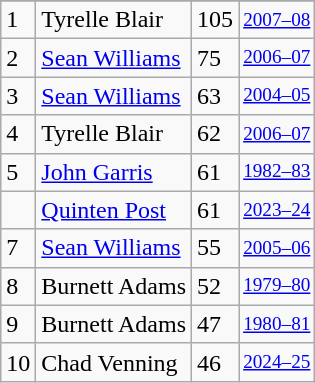<table class="wikitable">
<tr>
</tr>
<tr>
<td>1</td>
<td>Tyrelle Blair</td>
<td>105</td>
<td style="font-size:80%;"><a href='#'>2007–08</a></td>
</tr>
<tr>
<td>2</td>
<td><a href='#'>Sean Williams</a></td>
<td>75</td>
<td style="font-size:80%;"><a href='#'>2006–07</a></td>
</tr>
<tr>
<td>3</td>
<td><a href='#'>Sean Williams</a></td>
<td>63</td>
<td style="font-size:80%;"><a href='#'>2004–05</a></td>
</tr>
<tr>
<td>4</td>
<td>Tyrelle Blair</td>
<td>62</td>
<td style="font-size:80%;"><a href='#'>2006–07</a></td>
</tr>
<tr>
<td>5</td>
<td><a href='#'>John Garris</a></td>
<td>61</td>
<td style="font-size:80%;"><a href='#'>1982–83</a></td>
</tr>
<tr>
<td></td>
<td><a href='#'>Quinten Post</a></td>
<td>61</td>
<td style="font-size:80%;"><a href='#'>2023–24</a></td>
</tr>
<tr>
<td>7</td>
<td><a href='#'>Sean Williams</a></td>
<td>55</td>
<td style="font-size:80%;"><a href='#'>2005–06</a></td>
</tr>
<tr>
<td>8</td>
<td>Burnett Adams</td>
<td>52</td>
<td style="font-size:80%;"><a href='#'>1979–80</a></td>
</tr>
<tr>
<td>9</td>
<td>Burnett Adams</td>
<td>47</td>
<td style="font-size:80%;"><a href='#'>1980–81</a></td>
</tr>
<tr>
<td>10</td>
<td>Chad Venning</td>
<td>46</td>
<td style="font-size:80%;"><a href='#'>2024–25</a></td>
</tr>
</table>
